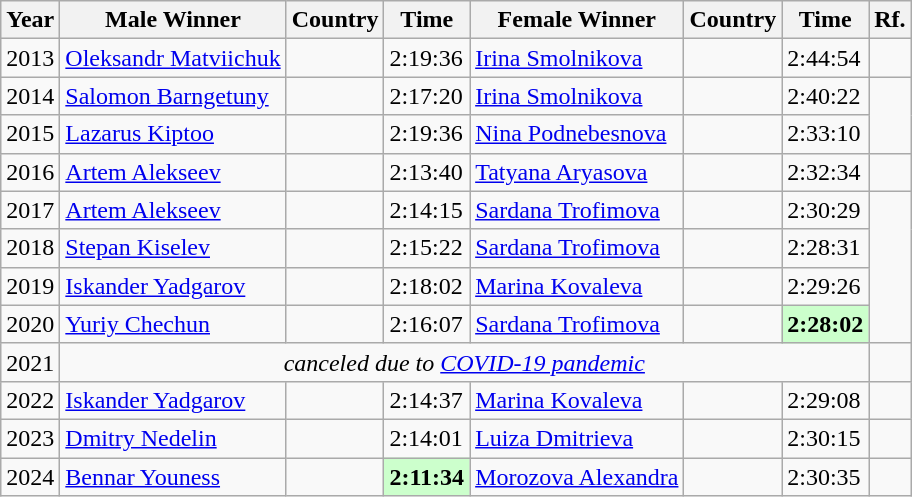<table class="wikitable sortable">
<tr>
<th>Year</th>
<th>Male Winner</th>
<th>Country</th>
<th>Time</th>
<th>Female Winner</th>
<th>Country</th>
<th>Time</th>
<th class="unsortable">Rf.</th>
</tr>
<tr>
<td>2013</td>
<td><a href='#'>Oleksandr Matviichuk</a></td>
<td></td>
<td>2:19:36</td>
<td><a href='#'>Irina Smolnikova</a></td>
<td></td>
<td>2:44:54</td>
<td></td>
</tr>
<tr>
<td>2014</td>
<td><a href='#'>Salomon Barngetuny</a></td>
<td></td>
<td>2:17:20</td>
<td><a href='#'>Irina Smolnikova</a></td>
<td></td>
<td>2:40:22</td>
</tr>
<tr>
<td>2015</td>
<td><a href='#'>Lazarus Kiptoo</a></td>
<td></td>
<td>2:19:36</td>
<td><a href='#'>Nina Podnebesnova</a></td>
<td></td>
<td>2:33:10</td>
</tr>
<tr>
<td>2016</td>
<td><a href='#'>Artem Alekseev</a></td>
<td></td>
<td>2:13:40</td>
<td><a href='#'>Tatyana Aryasova</a></td>
<td></td>
<td>2:32:34</td>
<td></td>
</tr>
<tr>
<td>2017</td>
<td><a href='#'>Artem Alekseev</a></td>
<td></td>
<td>2:14:15</td>
<td><a href='#'>Sardana Trofimova</a></td>
<td></td>
<td>2:30:29</td>
</tr>
<tr зЖХт>
<td>2018</td>
<td><a href='#'>Stepan Kiselev</a></td>
<td></td>
<td>2:15:22</td>
<td><a href='#'>Sardana Trofimova</a></td>
<td></td>
<td>2:28:31</td>
</tr>
<tr>
<td>2019</td>
<td><a href='#'>Iskander Yadgarov</a></td>
<td></td>
<td>2:18:02</td>
<td><a href='#'>Marina Kovaleva</a></td>
<td></td>
<td>2:29:26</td>
</tr>
<tr>
<td>2020</td>
<td><a href='#'>Yuriy Chechun</a></td>
<td></td>
<td>2:16:07</td>
<td><a href='#'>Sardana Trofimova</a></td>
<td></td>
<td bgcolor="#CCFFCC"><strong>2:28:02</strong></td>
</tr>
<tr>
<td>2021</td>
<td colspan="6" align="center" data-sort-value=""><em>canceled due to <a href='#'>COVID-19 pandemic</a></em></td>
<td></td>
</tr>
<tr>
<td>2022</td>
<td><a href='#'>Iskander Yadgarov</a></td>
<td></td>
<td>2:14:37</td>
<td><a href='#'>Marina Kovaleva</a></td>
<td></td>
<td>2:29:08</td>
</tr>
<tr>
<td>2023</td>
<td><a href='#'>Dmitry Nedelin</a></td>
<td></td>
<td>2:14:01</td>
<td><a href='#'>Luiza Dmitrieva</a></td>
<td></td>
<td>2:30:15</td>
<td></td>
</tr>
<tr>
<td>2024</td>
<td><a href='#'>Bennar Youness</a></td>
<td></td>
<td bgcolor="#CCFFCC"><strong>2:11:34</strong></td>
<td><a href='#'>Morozova Alexandra</a></td>
<td></td>
<td>2:30:35</td>
<td></td>
</tr>
</table>
